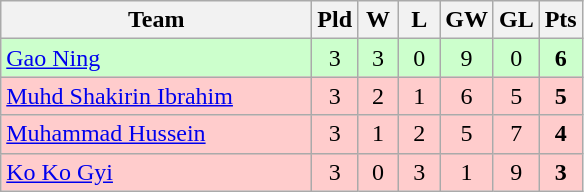<table class="wikitable" style="text-align:center">
<tr>
<th width=200>Team</th>
<th width=20>Pld</th>
<th width=20>W</th>
<th width=20>L</th>
<th width=20>GW</th>
<th width=20>GL</th>
<th width=20>Pts</th>
</tr>
<tr bgcolor="ccffcc">
<td style="text-align:left;"> <a href='#'>Gao Ning</a></td>
<td>3</td>
<td>3</td>
<td>0</td>
<td>9</td>
<td>0</td>
<td><strong>6</strong></td>
</tr>
<tr bgcolor="ffcccc">
<td style="text-align:left;"> <a href='#'>Muhd Shakirin Ibrahim</a></td>
<td>3</td>
<td>2</td>
<td>1</td>
<td>6</td>
<td>5</td>
<td><strong>5</strong></td>
</tr>
<tr bgcolor="ffcccc">
<td style="text-align:left;"> <a href='#'>Muhammad Hussein</a></td>
<td>3</td>
<td>1</td>
<td>2</td>
<td>5</td>
<td>7</td>
<td><strong>4</strong></td>
</tr>
<tr bgcolor="ffcccc">
<td style="text-align:left;"> <a href='#'>Ko Ko Gyi</a></td>
<td>3</td>
<td>0</td>
<td>3</td>
<td>1</td>
<td>9</td>
<td><strong>3</strong></td>
</tr>
</table>
